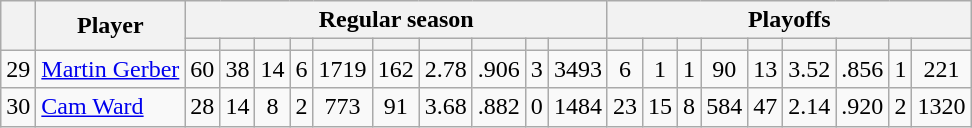<table class="wikitable plainrowheaders" style="text-align:center;">
<tr>
<th scope="col" rowspan="2"></th>
<th scope="col" rowspan="2">Player</th>
<th scope=colgroup colspan=10>Regular season</th>
<th scope=colgroup colspan=9>Playoffs</th>
</tr>
<tr>
<th scope="col"></th>
<th scope="col"></th>
<th scope="col"></th>
<th scope="col"></th>
<th scope="col"></th>
<th scope="col"></th>
<th scope="col"></th>
<th scope="col"></th>
<th scope="col"></th>
<th scope="col"></th>
<th scope="col"></th>
<th scope="col"></th>
<th scope="col"></th>
<th scope="col"></th>
<th scope="col"></th>
<th scope="col"></th>
<th scope="col"></th>
<th scope="col"></th>
<th scope="col"></th>
</tr>
<tr>
<td scope="row">29</td>
<td align="left"><a href='#'>Martin Gerber</a></td>
<td>60</td>
<td>38</td>
<td>14</td>
<td>6</td>
<td>1719</td>
<td>162</td>
<td>2.78</td>
<td>.906</td>
<td>3</td>
<td>3493</td>
<td>6</td>
<td>1</td>
<td>1</td>
<td>90</td>
<td>13</td>
<td>3.52</td>
<td>.856</td>
<td>1</td>
<td>221</td>
</tr>
<tr>
<td scope="row">30</td>
<td align="left"><a href='#'>Cam Ward</a></td>
<td>28</td>
<td>14</td>
<td>8</td>
<td>2</td>
<td>773</td>
<td>91</td>
<td>3.68</td>
<td>.882</td>
<td>0</td>
<td>1484</td>
<td>23</td>
<td>15</td>
<td>8</td>
<td>584</td>
<td>47</td>
<td>2.14</td>
<td>.920</td>
<td>2</td>
<td>1320</td>
</tr>
</table>
